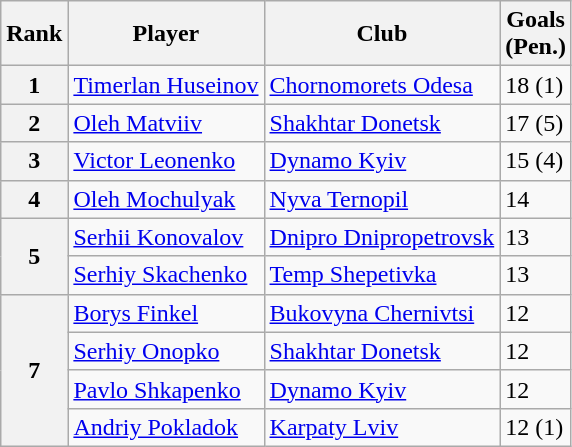<table class="wikitable">
<tr>
<th>Rank</th>
<th>Player</th>
<th>Club</th>
<th>Goals<br>(Pen.)</th>
</tr>
<tr>
<th>1</th>
<td style="text-align:left;"> <a href='#'>Timerlan Huseinov</a></td>
<td style="text-align:left;"><a href='#'>Chornomorets Odesa</a></td>
<td>18 (1)</td>
</tr>
<tr>
<th>2</th>
<td style="text-align:left;"> <a href='#'>Oleh Matviiv</a></td>
<td style="text-align:left;"><a href='#'>Shakhtar Donetsk</a></td>
<td>17 (5)</td>
</tr>
<tr>
<th>3</th>
<td style="text-align:left;"> <a href='#'>Victor Leonenko</a></td>
<td style="text-align:left;"><a href='#'>Dynamo Kyiv</a></td>
<td>15 (4)</td>
</tr>
<tr>
<th>4</th>
<td style="text-align:left;"> <a href='#'>Oleh Mochulyak</a></td>
<td style="text-align:left;"><a href='#'>Nyva Ternopil</a></td>
<td>14</td>
</tr>
<tr>
<th rowspan=2>5</th>
<td style="text-align:left;"> <a href='#'>Serhii Konovalov</a></td>
<td style="text-align:left;"><a href='#'>Dnipro Dnipropetrovsk</a></td>
<td>13</td>
</tr>
<tr>
<td style="text-align:left;"> <a href='#'>Serhiy Skachenko</a></td>
<td style="text-align:left;"><a href='#'>Temp Shepetivka</a></td>
<td>13</td>
</tr>
<tr>
<th rowspan=4>7</th>
<td style="text-align:left;"> <a href='#'>Borys Finkel</a></td>
<td style="text-align:left;"><a href='#'>Bukovyna Chernivtsi</a></td>
<td>12</td>
</tr>
<tr>
<td style="text-align:left;"> <a href='#'>Serhiy Onopko</a></td>
<td style="text-align:left;"><a href='#'>Shakhtar Donetsk</a></td>
<td>12</td>
</tr>
<tr>
<td style="text-align:left;"> <a href='#'>Pavlo Shkapenko</a></td>
<td style="text-align:left;"><a href='#'>Dynamo Kyiv</a></td>
<td>12</td>
</tr>
<tr>
<td style="text-align:left;"> <a href='#'>Andriy Pokladok</a></td>
<td style="text-align:left;"><a href='#'>Karpaty Lviv</a></td>
<td>12 (1)</td>
</tr>
</table>
